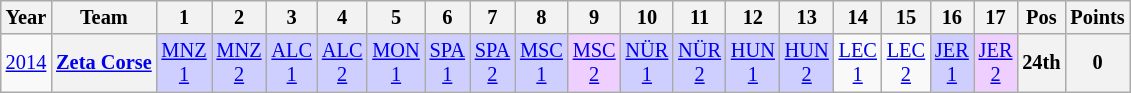<table class="wikitable" style="text-align:center; font-size:85%">
<tr>
<th>Year</th>
<th>Team</th>
<th>1</th>
<th>2</th>
<th>3</th>
<th>4</th>
<th>5</th>
<th>6</th>
<th>7</th>
<th>8</th>
<th>9</th>
<th>10</th>
<th>11</th>
<th>12</th>
<th>13</th>
<th>14</th>
<th>15</th>
<th>16</th>
<th>17</th>
<th>Pos</th>
<th>Points</th>
</tr>
<tr>
<td><a href='#'>2014</a></td>
<th nowrap><a href='#'>Zeta Corse</a></th>
<td style="background:#CFCFFF;"><a href='#'>MNZ<br>1</a><br></td>
<td style="background:#CFCFFF;"><a href='#'>MNZ<br>2</a><br></td>
<td style="background:#CFCFFF;"><a href='#'>ALC<br>1</a><br></td>
<td style="background:#CFCFFF;"><a href='#'>ALC<br>2</a><br></td>
<td style="background:#CFCFFF;"><a href='#'>MON<br>1</a><br></td>
<td style="background:#CFCFFF;"><a href='#'>SPA<br>1</a><br></td>
<td style="background:#CFCFFF;"><a href='#'>SPA<br>2</a><br></td>
<td style="background:#CFCFFF;"><a href='#'>MSC<br>1</a><br></td>
<td style="background:#EFCFFF;"><a href='#'>MSC<br>2</a><br></td>
<td style="background:#CFCFFF;"><a href='#'>NÜR<br>1</a><br></td>
<td style="background:#CFCFFF;"><a href='#'>NÜR<br>2</a><br></td>
<td style="background:#CFCFFF;"><a href='#'>HUN<br>1</a><br></td>
<td style="background:#CFCFFF;"><a href='#'>HUN<br>2</a><br></td>
<td><a href='#'>LEC<br>1</a></td>
<td><a href='#'>LEC<br>2</a></td>
<td style="background:#CFCFFF;"><a href='#'>JER<br>1</a><br></td>
<td style="background:#EFCFFF;"><a href='#'>JER<br>2</a><br></td>
<th>24th</th>
<th>0</th>
</tr>
</table>
